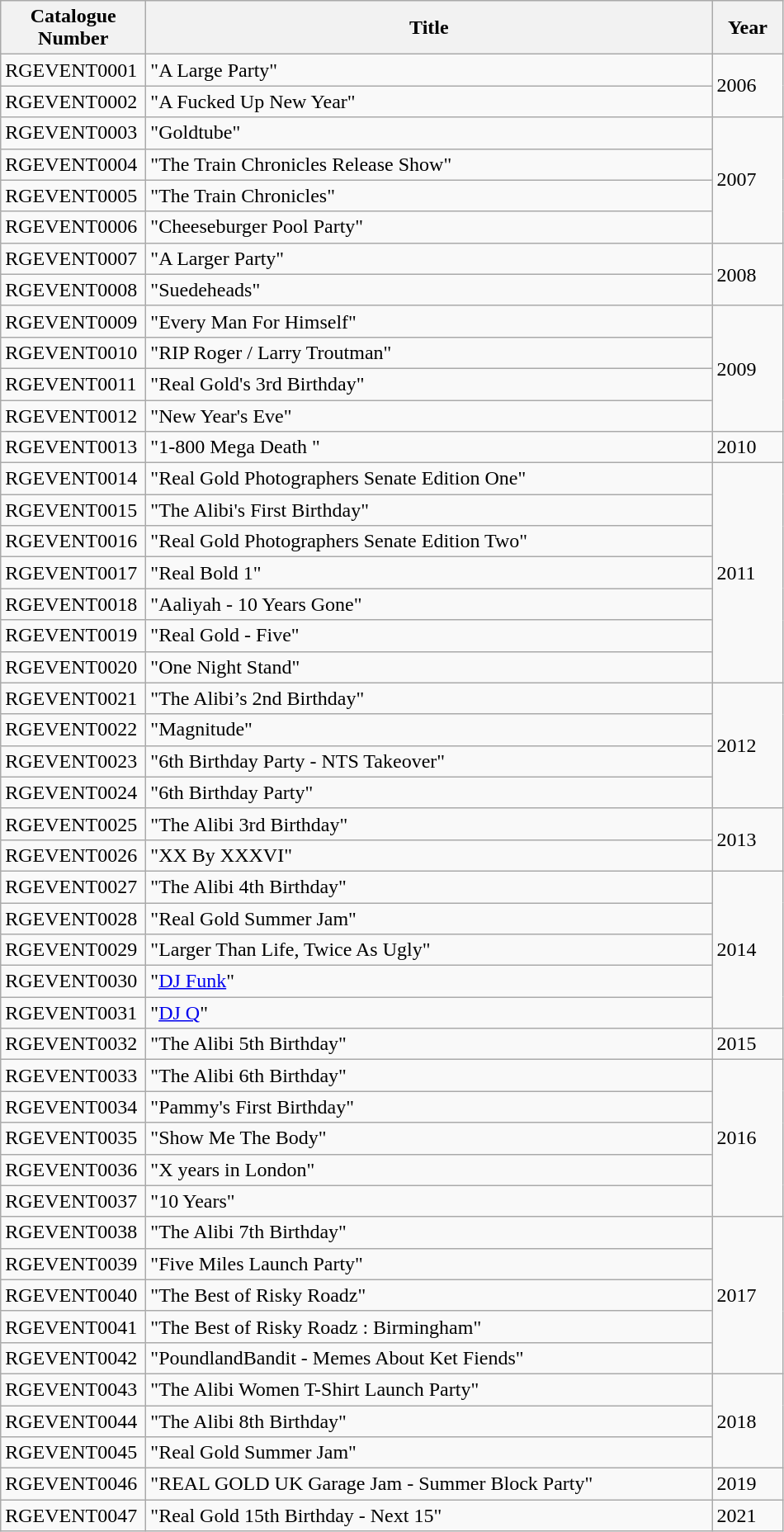<table class="wikitable">
<tr>
<th width="110">Catalogue Number</th>
<th width="450">Title</th>
<th width="50">Year</th>
</tr>
<tr>
<td>RGEVENT0001</td>
<td>"A Large Party"</td>
<td rowspan=2>2006</td>
</tr>
<tr>
<td>RGEVENT0002</td>
<td>"A Fucked Up New Year"</td>
</tr>
<tr>
<td>RGEVENT0003</td>
<td>"Goldtube"</td>
<td rowspan=4>2007</td>
</tr>
<tr>
<td>RGEVENT0004</td>
<td>"The Train Chronicles Release Show"</td>
</tr>
<tr>
<td>RGEVENT0005</td>
<td>"The Train Chronicles"</td>
</tr>
<tr>
<td>RGEVENT0006</td>
<td>"Cheeseburger Pool Party"</td>
</tr>
<tr>
<td>RGEVENT0007</td>
<td>"A Larger Party"</td>
<td rowspan=2>2008</td>
</tr>
<tr>
<td>RGEVENT0008</td>
<td>"Suedeheads"</td>
</tr>
<tr>
<td>RGEVENT0009</td>
<td>"Every Man For Himself"</td>
<td rowspan=4>2009</td>
</tr>
<tr>
<td>RGEVENT0010</td>
<td>"RIP Roger / Larry Troutman"</td>
</tr>
<tr>
<td>RGEVENT0011</td>
<td>"Real Gold's 3rd Birthday"</td>
</tr>
<tr>
<td>RGEVENT0012</td>
<td>"New Year's Eve"</td>
</tr>
<tr>
<td>RGEVENT0013</td>
<td>"1-800 Mega Death "</td>
<td>2010</td>
</tr>
<tr>
<td>RGEVENT0014</td>
<td>"Real Gold Photographers Senate Edition One"</td>
<td rowspan=7>2011</td>
</tr>
<tr>
<td>RGEVENT0015</td>
<td>"The Alibi's First Birthday"</td>
</tr>
<tr>
<td>RGEVENT0016</td>
<td>"Real Gold Photographers Senate Edition Two"</td>
</tr>
<tr>
<td>RGEVENT0017</td>
<td>"Real Bold 1"</td>
</tr>
<tr>
<td>RGEVENT0018</td>
<td>"Aaliyah - 10 Years Gone"</td>
</tr>
<tr>
<td>RGEVENT0019</td>
<td>"Real Gold - Five"</td>
</tr>
<tr>
<td>RGEVENT0020</td>
<td>"One Night Stand"</td>
</tr>
<tr>
<td>RGEVENT0021</td>
<td>"The Alibi’s 2nd Birthday"</td>
<td rowspan=4>2012</td>
</tr>
<tr>
<td>RGEVENT0022</td>
<td>"Magnitude"</td>
</tr>
<tr>
<td>RGEVENT0023</td>
<td>"6th Birthday Party - NTS Takeover"</td>
</tr>
<tr>
<td>RGEVENT0024</td>
<td>"6th Birthday Party"</td>
</tr>
<tr>
<td>RGEVENT0025</td>
<td>"The Alibi 3rd Birthday"</td>
<td rowspan=2>2013</td>
</tr>
<tr>
<td>RGEVENT0026</td>
<td>"XX By XXXVI"</td>
</tr>
<tr>
<td>RGEVENT0027</td>
<td>"The Alibi 4th Birthday"</td>
<td rowspan=5>2014</td>
</tr>
<tr>
<td>RGEVENT0028</td>
<td>"Real Gold Summer Jam"</td>
</tr>
<tr>
<td>RGEVENT0029</td>
<td>"Larger Than Life, Twice As Ugly"</td>
</tr>
<tr>
<td>RGEVENT0030</td>
<td>"<a href='#'>DJ Funk</a>"</td>
</tr>
<tr>
<td>RGEVENT0031</td>
<td>"<a href='#'>DJ Q</a>"</td>
</tr>
<tr>
<td>RGEVENT0032</td>
<td>"The Alibi 5th Birthday"</td>
<td>2015</td>
</tr>
<tr>
<td>RGEVENT0033</td>
<td>"The Alibi 6th Birthday"</td>
<td rowspan=5>2016</td>
</tr>
<tr>
<td>RGEVENT0034</td>
<td>"Pammy's First Birthday"</td>
</tr>
<tr>
<td>RGEVENT0035</td>
<td>"Show Me The Body"</td>
</tr>
<tr>
<td>RGEVENT0036</td>
<td>"X years in London"</td>
</tr>
<tr>
<td>RGEVENT0037</td>
<td>"10 Years"</td>
</tr>
<tr>
<td>RGEVENT0038</td>
<td>"The Alibi 7th Birthday"</td>
<td rowspan=5>2017</td>
</tr>
<tr>
<td>RGEVENT0039</td>
<td>"Five Miles Launch Party"</td>
</tr>
<tr>
<td>RGEVENT0040</td>
<td>"The Best of Risky Roadz"</td>
</tr>
<tr>
<td>RGEVENT0041</td>
<td>"The Best of Risky Roadz : Birmingham"</td>
</tr>
<tr>
<td>RGEVENT0042</td>
<td>"PoundlandBandit - Memes About Ket Fiends"</td>
</tr>
<tr>
<td>RGEVENT0043</td>
<td>"The Alibi Women T-Shirt Launch Party"</td>
<td rowspan=3>2018</td>
</tr>
<tr>
<td>RGEVENT0044</td>
<td>"The Alibi 8th Birthday"</td>
</tr>
<tr>
<td>RGEVENT0045</td>
<td>"Real Gold Summer Jam"</td>
</tr>
<tr>
<td>RGEVENT0046</td>
<td>"REAL GOLD UK Garage Jam - Summer Block Party"</td>
<td>2019</td>
</tr>
<tr>
<td>RGEVENT0047</td>
<td>"Real Gold 15th Birthday - Next 15"</td>
<td>2021</td>
</tr>
</table>
